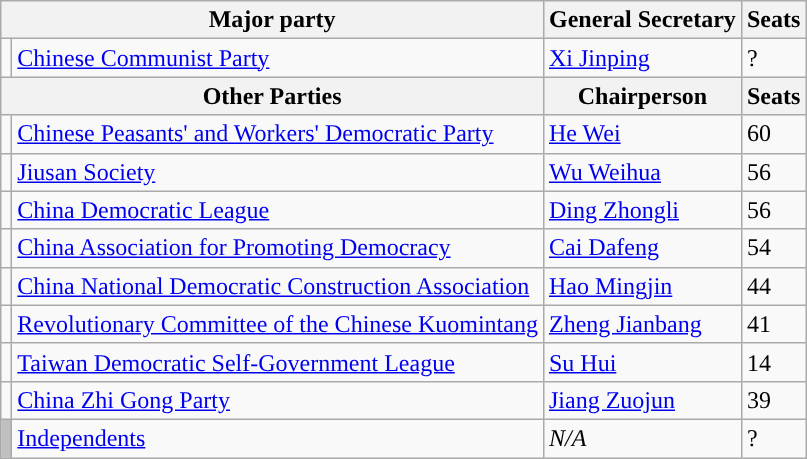<table class="wikitable">
<tr>
<th colspan="2">Major party</th>
<th>General Secretary</th>
<th>Seats</th>
</tr>
<tr>
<td style="background: "></td>
<td><a href='#'>Chinese Communist Party</a></td>
<td><a href='#'>Xi Jinping</a></td>
<td>?</td>
</tr>
<tr>
<th colspan="2">Other Parties</th>
<th>Chairperson</th>
<th>Seats</th>
</tr>
<tr>
<td style="background: "></td>
<td><a href='#'>Chinese Peasants' and Workers' Democratic Party</a></td>
<td><a href='#'>He Wei</a></td>
<td>60</td>
</tr>
<tr>
<td style="background: "></td>
<td><a href='#'>Jiusan Society</a></td>
<td><a href='#'>Wu Weihua</a></td>
<td>56</td>
</tr>
<tr>
<td style="background: "></td>
<td><a href='#'>China Democratic League</a></td>
<td><a href='#'>Ding Zhongli</a></td>
<td>56</td>
</tr>
<tr>
<td style="background: "></td>
<td><a href='#'>China Association for Promoting Democracy</a></td>
<td><a href='#'>Cai Dafeng</a></td>
<td>54</td>
</tr>
<tr>
<td style="background: "></td>
<td><a href='#'>China National Democratic Construction Association</a></td>
<td><a href='#'>Hao Mingjin</a></td>
<td>44</td>
</tr>
<tr>
<td style="background: "></td>
<td><a href='#'>Revolutionary Committee of the Chinese Kuomintang</a></td>
<td><a href='#'>Zheng Jianbang</a></td>
<td>41</td>
</tr>
<tr>
<td style="background: "></td>
<td><a href='#'>Taiwan Democratic Self-Government League</a></td>
<td><a href='#'>Su Hui</a></td>
<td>14</td>
</tr>
<tr>
<td style="background: "></td>
<td><a href='#'>China Zhi Gong Party</a></td>
<td><a href='#'>Jiang Zuojun</a></td>
<td>39</td>
</tr>
<tr>
<td style="background: #C0C0C0"></td>
<td><a href='#'>Independents</a></td>
<td><em>N/A</em></td>
<td>?</td>
</tr>
</table>
